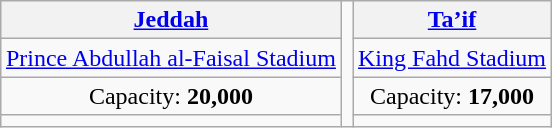<table class="wikitable" style="text-align:center;margin:1em auto;">
<tr>
<th><a href='#'>Jeddah</a></th>
<td rowspan="4"></td>
<th><a href='#'>Ta’if</a></th>
</tr>
<tr>
<td><a href='#'>Prince Abdullah al-Faisal Stadium</a></td>
<td><a href='#'>King Fahd Stadium</a></td>
</tr>
<tr>
<td>Capacity: <strong>20,000</strong></td>
<td>Capacity: <strong>17,000</strong></td>
</tr>
<tr>
<td></td>
<td></td>
</tr>
</table>
